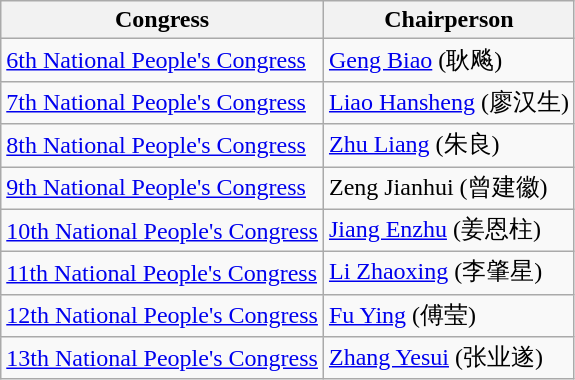<table class="wikitable">
<tr>
<th>Congress</th>
<th>Chairperson</th>
</tr>
<tr>
<td><a href='#'>6th National People's Congress</a></td>
<td><a href='#'>Geng Biao</a> (耿飚)</td>
</tr>
<tr>
<td><a href='#'>7th National People's Congress</a></td>
<td><a href='#'>Liao Hansheng</a> (廖汉生)</td>
</tr>
<tr>
<td><a href='#'>8th National People's Congress</a></td>
<td><a href='#'>Zhu Liang</a> (朱良)</td>
</tr>
<tr>
<td><a href='#'>9th National People's Congress</a></td>
<td>Zeng Jianhui (曾建徽)</td>
</tr>
<tr>
<td><a href='#'>10th National People's Congress</a></td>
<td><a href='#'>Jiang Enzhu</a> (姜恩柱)</td>
</tr>
<tr>
<td><a href='#'>11th National People's Congress</a></td>
<td><a href='#'>Li Zhaoxing</a> (李肇星)</td>
</tr>
<tr>
<td><a href='#'>12th National People's Congress</a></td>
<td><a href='#'>Fu Ying</a> (傅莹)</td>
</tr>
<tr>
<td><a href='#'>13th National People's Congress</a></td>
<td><a href='#'>Zhang Yesui</a> (张业遂)</td>
</tr>
</table>
